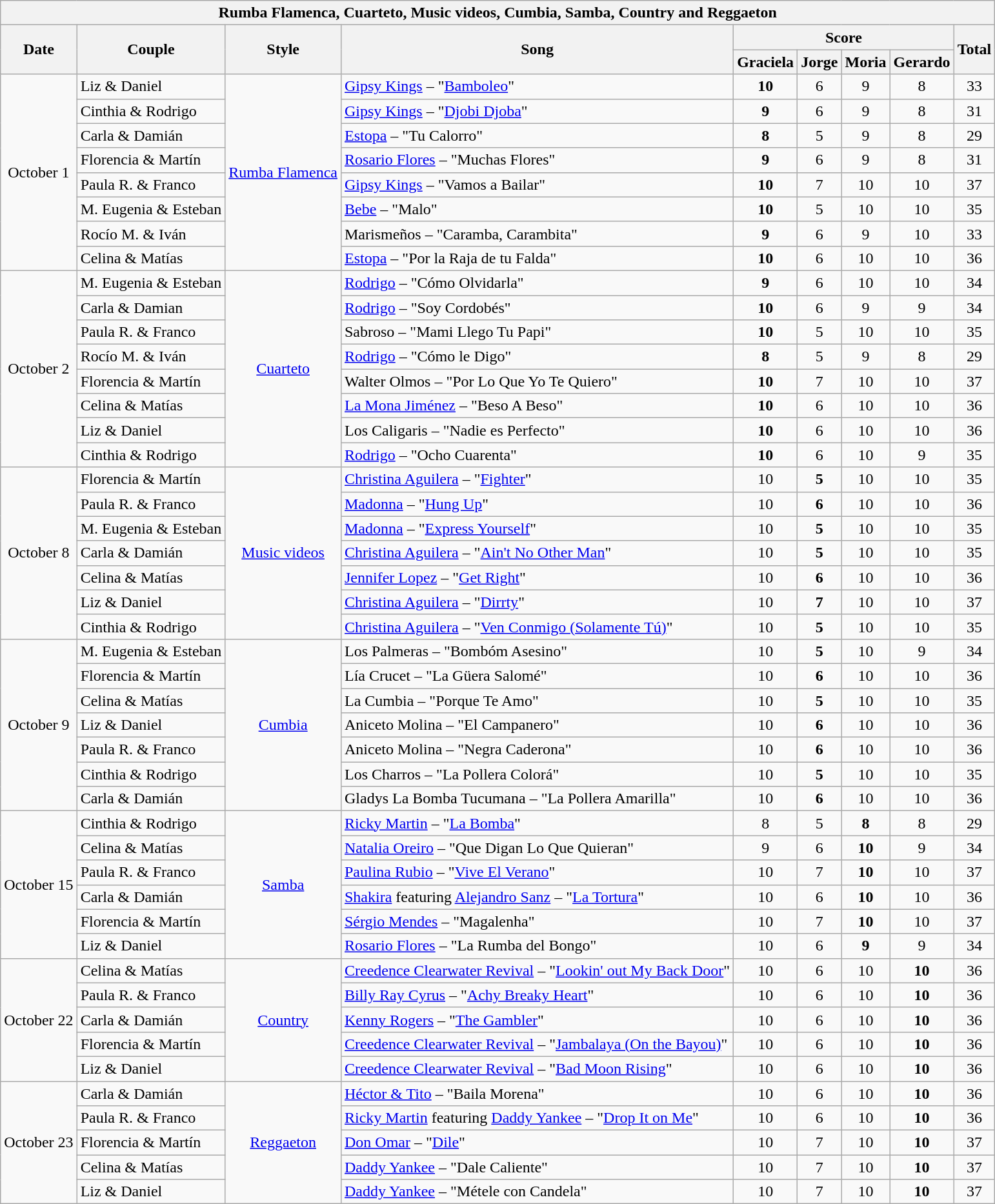<table class="wikitable collapsible collapsed">
<tr>
<th colspan="10" style="text-align:center;"><strong>Rumba Flamenca, Cuarteto, Music videos, Cumbia, Samba, Country and Reggaeton</strong></th>
</tr>
<tr>
<th rowspan="2">Date</th>
<th rowspan="2">Couple</th>
<th rowspan="2">Style</th>
<th rowspan="2">Song</th>
<th colspan="4">Score</th>
<th rowspan="2">Total</th>
</tr>
<tr>
<th>Graciela</th>
<th>Jorge</th>
<th>Moria</th>
<th>Gerardo</th>
</tr>
<tr>
<td rowspan="8" style="text-align:center;">October 1</td>
<td>Liz & Daniel</td>
<td rowspan="8" style="text-align:center;"><a href='#'>Rumba Flamenca</a></td>
<td><a href='#'>Gipsy Kings</a> – "<a href='#'>Bamboleo</a>"</td>
<td style="text-align:center;"><strong>10</strong></td>
<td style="text-align:center;">6</td>
<td style="text-align:center;">9</td>
<td style="text-align:center;">8</td>
<td style="text-align:center;">33</td>
</tr>
<tr>
<td>Cinthia & Rodrigo</td>
<td><a href='#'>Gipsy Kings</a> – "<a href='#'>Djobi Djoba</a>"</td>
<td style="text-align:center;"><strong>9</strong></td>
<td style="text-align:center;">6</td>
<td style="text-align:center;">9</td>
<td style="text-align:center;">8</td>
<td style="text-align:center;">31</td>
</tr>
<tr>
<td>Carla & Damián</td>
<td><a href='#'>Estopa</a> – "Tu Calorro"</td>
<td style="text-align:center;"><strong>8</strong></td>
<td style="text-align:center;">5</td>
<td style="text-align:center;">9</td>
<td style="text-align:center;">8</td>
<td style="text-align:center;">29</td>
</tr>
<tr>
<td>Florencia & Martín</td>
<td><a href='#'>Rosario Flores</a> – "Muchas Flores"</td>
<td style="text-align:center;"><strong>9</strong></td>
<td style="text-align:center;">6</td>
<td style="text-align:center;">9</td>
<td style="text-align:center;">8</td>
<td style="text-align:center;">31</td>
</tr>
<tr>
<td>Paula R. & Franco</td>
<td><a href='#'>Gipsy Kings</a> – "Vamos a Bailar"</td>
<td style="text-align:center;"><strong>10</strong></td>
<td style="text-align:center;">7</td>
<td style="text-align:center;">10</td>
<td style="text-align:center;">10</td>
<td style="text-align:center;">37</td>
</tr>
<tr>
<td>M. Eugenia & Esteban</td>
<td><a href='#'>Bebe</a> – "Malo"</td>
<td style="text-align:center;"><strong>10</strong></td>
<td style="text-align:center;">5</td>
<td style="text-align:center;">10</td>
<td style="text-align:center;">10</td>
<td style="text-align:center;">35</td>
</tr>
<tr>
<td>Rocío M. & Iván</td>
<td>Marismeños – "Caramba, Carambita"</td>
<td style="text-align:center;"><strong>9</strong></td>
<td style="text-align:center;">6</td>
<td style="text-align:center;">9</td>
<td style="text-align:center;">10</td>
<td style="text-align:center;">33</td>
</tr>
<tr>
<td>Celina & Matías</td>
<td><a href='#'>Estopa</a> – "Por la Raja de tu Falda"</td>
<td style="text-align:center;"><strong>10</strong></td>
<td style="text-align:center;">6</td>
<td style="text-align:center;">10</td>
<td style="text-align:center;">10</td>
<td style="text-align:center;">36</td>
</tr>
<tr>
<td rowspan="8" style="text-align:center;">October 2</td>
<td>M. Eugenia & Esteban</td>
<td rowspan="8" style="text-align:center;"><a href='#'>Cuarteto</a></td>
<td><a href='#'>Rodrigo</a> – "Cómo Olvidarla"</td>
<td style="text-align:center;"><strong>9</strong></td>
<td style="text-align:center;">6</td>
<td style="text-align:center;">10</td>
<td style="text-align:center;">10</td>
<td style="text-align:center;">34</td>
</tr>
<tr>
<td>Carla & Damian</td>
<td><a href='#'>Rodrigo</a> – "Soy Cordobés"</td>
<td style="text-align:center;"><strong>10</strong></td>
<td style="text-align:center;">6</td>
<td style="text-align:center;">9</td>
<td style="text-align:center;">9</td>
<td style="text-align:center;">34</td>
</tr>
<tr>
<td>Paula R. & Franco</td>
<td>Sabroso – "Mami Llego Tu Papi"</td>
<td style="text-align:center;"><strong>10</strong></td>
<td style="text-align:center;">5</td>
<td style="text-align:center;">10</td>
<td style="text-align:center;">10</td>
<td style="text-align:center;">35</td>
</tr>
<tr>
<td>Rocío M. & Iván</td>
<td><a href='#'>Rodrigo</a> – "Cómo le Digo"</td>
<td style="text-align:center;"><strong>8</strong></td>
<td style="text-align:center;">5</td>
<td style="text-align:center;">9</td>
<td style="text-align:center;">8</td>
<td style="text-align:center;">29</td>
</tr>
<tr>
<td>Florencia & Martín</td>
<td>Walter Olmos – "Por Lo Que Yo Te Quiero"</td>
<td style="text-align:center;"><strong>10</strong></td>
<td style="text-align:center;">7</td>
<td style="text-align:center;">10</td>
<td style="text-align:center;">10</td>
<td style="text-align:center;">37</td>
</tr>
<tr>
<td>Celina & Matías</td>
<td><a href='#'>La Mona Jiménez</a> – "Beso A Beso"</td>
<td style="text-align:center;"><strong>10</strong></td>
<td style="text-align:center;">6</td>
<td style="text-align:center;">10</td>
<td style="text-align:center;">10</td>
<td style="text-align:center;">36</td>
</tr>
<tr>
<td>Liz & Daniel</td>
<td>Los Caligaris – "Nadie es Perfecto"</td>
<td style="text-align:center;"><strong>10</strong></td>
<td style="text-align:center;">6</td>
<td style="text-align:center;">10</td>
<td style="text-align:center;">10</td>
<td style="text-align:center;">36</td>
</tr>
<tr>
<td>Cinthia & Rodrigo</td>
<td><a href='#'>Rodrigo</a> – "Ocho Cuarenta"</td>
<td style="text-align:center;"><strong>10</strong></td>
<td style="text-align:center;">6</td>
<td style="text-align:center;">10</td>
<td style="text-align:center;">9</td>
<td style="text-align:center;">35</td>
</tr>
<tr>
<td rowspan="7" style="text-align:center;">October 8</td>
<td>Florencia & Martín</td>
<td rowspan="7" style="text-align:center;"><a href='#'>Music videos</a></td>
<td><a href='#'>Christina Aguilera</a> – "<a href='#'>Fighter</a>"</td>
<td style="text-align:center;">10</td>
<td style="text-align:center;"><strong>5</strong></td>
<td style="text-align:center;">10</td>
<td style="text-align:center;">10</td>
<td style="text-align:center;">35</td>
</tr>
<tr>
<td>Paula R. & Franco</td>
<td><a href='#'>Madonna</a> – "<a href='#'>Hung Up</a>"</td>
<td style="text-align:center;">10</td>
<td style="text-align:center;"><strong>6</strong></td>
<td style="text-align:center;">10</td>
<td style="text-align:center;">10</td>
<td style="text-align:center;">36</td>
</tr>
<tr>
<td>M. Eugenia & Esteban</td>
<td><a href='#'>Madonna</a> – "<a href='#'>Express Yourself</a>"</td>
<td style="text-align:center;">10</td>
<td style="text-align:center;"><strong>5</strong></td>
<td style="text-align:center;">10</td>
<td style="text-align:center;">10</td>
<td style="text-align:center;">35</td>
</tr>
<tr>
<td>Carla & Damián</td>
<td><a href='#'>Christina Aguilera</a> – "<a href='#'>Ain't No Other Man</a>"</td>
<td style="text-align:center;">10</td>
<td style="text-align:center;"><strong>5</strong></td>
<td style="text-align:center;">10</td>
<td style="text-align:center;">10</td>
<td style="text-align:center;">35</td>
</tr>
<tr>
<td>Celina & Matías</td>
<td><a href='#'>Jennifer Lopez</a> – "<a href='#'>Get Right</a>"</td>
<td style="text-align:center;">10</td>
<td style="text-align:center;"><strong>6</strong></td>
<td style="text-align:center;">10</td>
<td style="text-align:center;">10</td>
<td style="text-align:center;">36</td>
</tr>
<tr>
<td>Liz & Daniel</td>
<td><a href='#'>Christina Aguilera</a> – "<a href='#'>Dirrty</a>"</td>
<td style="text-align:center;">10</td>
<td style="text-align:center;"><strong>7</strong></td>
<td style="text-align:center;">10</td>
<td style="text-align:center;">10</td>
<td style="text-align:center;">37</td>
</tr>
<tr>
<td>Cinthia & Rodrigo</td>
<td><a href='#'>Christina Aguilera</a> – "<a href='#'>Ven Conmigo (Solamente Tú)</a>"</td>
<td style="text-align:center;">10</td>
<td style="text-align:center;"><strong>5</strong></td>
<td style="text-align:center;">10</td>
<td style="text-align:center;">10</td>
<td style="text-align:center;">35</td>
</tr>
<tr>
<td rowspan="7" style="text-align:center;">October 9</td>
<td>M. Eugenia & Esteban</td>
<td rowspan="7" style="text-align:center;"><a href='#'>Cumbia</a></td>
<td>Los Palmeras – "Bombóm Asesino"</td>
<td style="text-align:center;">10</td>
<td style="text-align:center;"><strong>5</strong></td>
<td style="text-align:center;">10</td>
<td style="text-align:center;">9</td>
<td style="text-align:center;">34</td>
</tr>
<tr>
<td>Florencia & Martín</td>
<td>Lía Crucet – "La Güera Salomé"</td>
<td style="text-align:center;">10</td>
<td style="text-align:center;"><strong>6</strong></td>
<td style="text-align:center;">10</td>
<td style="text-align:center;">10</td>
<td style="text-align:center;">36</td>
</tr>
<tr>
<td>Celina & Matías</td>
<td>La Cumbia – "Porque Te Amo"</td>
<td style="text-align:center;">10</td>
<td style="text-align:center;"><strong>5</strong></td>
<td style="text-align:center;">10</td>
<td style="text-align:center;">10</td>
<td style="text-align:center;">35</td>
</tr>
<tr>
<td>Liz & Daniel</td>
<td>Aniceto Molina – "El Campanero"</td>
<td style="text-align:center;">10</td>
<td style="text-align:center;"><strong>6</strong></td>
<td style="text-align:center;">10</td>
<td style="text-align:center;">10</td>
<td style="text-align:center;">36</td>
</tr>
<tr>
<td>Paula R. & Franco</td>
<td>Aniceto Molina – "Negra Caderona"</td>
<td style="text-align:center;">10</td>
<td style="text-align:center;"><strong>6</strong></td>
<td style="text-align:center;">10</td>
<td style="text-align:center;">10</td>
<td style="text-align:center;">36</td>
</tr>
<tr>
<td>Cinthia & Rodrigo</td>
<td>Los Charros – "La Pollera Colorá"</td>
<td style="text-align:center;">10</td>
<td style="text-align:center;"><strong>5</strong></td>
<td style="text-align:center;">10</td>
<td style="text-align:center;">10</td>
<td style="text-align:center;">35</td>
</tr>
<tr>
<td>Carla & Damián</td>
<td>Gladys La Bomba Tucumana – "La Pollera Amarilla"</td>
<td style="text-align:center;">10</td>
<td style="text-align:center;"><strong>6</strong></td>
<td style="text-align:center;">10</td>
<td style="text-align:center;">10</td>
<td style="text-align:center;">36</td>
</tr>
<tr>
<td rowspan="6" style="text-align:center;">October 15</td>
<td>Cinthia & Rodrigo</td>
<td rowspan="6" style="text-align:center;"><a href='#'>Samba</a></td>
<td><a href='#'>Ricky Martin</a> – "<a href='#'>La Bomba</a>"</td>
<td style="text-align:center;">8</td>
<td style="text-align:center;">5</td>
<td style="text-align:center;"><strong>8</strong></td>
<td style="text-align:center;">8</td>
<td style="text-align:center;">29</td>
</tr>
<tr>
<td>Celina & Matías</td>
<td><a href='#'>Natalia Oreiro</a> – "Que Digan Lo Que Quieran"</td>
<td style="text-align:center;">9</td>
<td style="text-align:center;">6</td>
<td style="text-align:center;"><strong>10</strong></td>
<td style="text-align:center;">9</td>
<td style="text-align:center;">34</td>
</tr>
<tr>
<td>Paula R. & Franco</td>
<td><a href='#'>Paulina Rubio</a> – "<a href='#'>Vive El Verano</a>"</td>
<td style="text-align:center;">10</td>
<td style="text-align:center;">7</td>
<td style="text-align:center;"><strong>10</strong></td>
<td style="text-align:center;">10</td>
<td style="text-align:center;">37</td>
</tr>
<tr>
<td>Carla & Damián</td>
<td><a href='#'>Shakira</a> featuring <a href='#'>Alejandro Sanz</a> – "<a href='#'>La Tortura</a>"</td>
<td style="text-align:center;">10</td>
<td style="text-align:center;">6</td>
<td style="text-align:center;"><strong>10</strong></td>
<td style="text-align:center;">10</td>
<td style="text-align:center;">36</td>
</tr>
<tr>
<td>Florencia & Martín</td>
<td><a href='#'>Sérgio Mendes</a> – "Magalenha"</td>
<td style="text-align:center;">10</td>
<td style="text-align:center;">7</td>
<td style="text-align:center;"><strong>10</strong></td>
<td style="text-align:center;">10</td>
<td style="text-align:center;">37</td>
</tr>
<tr>
<td>Liz & Daniel</td>
<td><a href='#'>Rosario Flores</a> – "La Rumba del Bongo"</td>
<td style="text-align:center;">10</td>
<td style="text-align:center;">6</td>
<td style="text-align:center;"><strong>9</strong></td>
<td style="text-align:center;">9</td>
<td style="text-align:center;">34</td>
</tr>
<tr>
<td rowspan="5" style="text-align:center;">October 22</td>
<td>Celina & Matías</td>
<td rowspan="5" style="text-align:center;"><a href='#'>Country</a></td>
<td><a href='#'>Creedence Clearwater Revival</a> – "<a href='#'>Lookin' out My Back Door</a>"</td>
<td style="text-align:center;">10</td>
<td style="text-align:center;">6</td>
<td style="text-align:center;">10</td>
<td style="text-align:center;"><strong>10</strong></td>
<td style="text-align:center;">36</td>
</tr>
<tr>
<td>Paula R. & Franco</td>
<td><a href='#'>Billy Ray Cyrus</a> – "<a href='#'>Achy Breaky Heart</a>"</td>
<td style="text-align:center;">10</td>
<td style="text-align:center;">6</td>
<td style="text-align:center;">10</td>
<td style="text-align:center;"><strong>10</strong></td>
<td style="text-align:center;">36</td>
</tr>
<tr>
<td>Carla & Damián</td>
<td><a href='#'>Kenny Rogers</a> – "<a href='#'>The Gambler</a>"</td>
<td style="text-align:center;">10</td>
<td style="text-align:center;">6</td>
<td style="text-align:center;">10</td>
<td style="text-align:center;"><strong>10</strong></td>
<td style="text-align:center;">36</td>
</tr>
<tr>
<td>Florencia & Martín</td>
<td><a href='#'>Creedence Clearwater Revival</a> – "<a href='#'>Jambalaya (On the Bayou)</a>"</td>
<td style="text-align:center;">10</td>
<td style="text-align:center;">6</td>
<td style="text-align:center;">10</td>
<td style="text-align:center;"><strong>10</strong></td>
<td style="text-align:center;">36</td>
</tr>
<tr>
<td>Liz & Daniel</td>
<td><a href='#'>Creedence Clearwater Revival</a> – "<a href='#'>Bad Moon Rising</a>"</td>
<td style="text-align:center;">10</td>
<td style="text-align:center;">6</td>
<td style="text-align:center;">10</td>
<td style="text-align:center;"><strong>10</strong></td>
<td style="text-align:center;">36</td>
</tr>
<tr>
<td rowspan="5" style="text-align:center;">October 23</td>
<td>Carla & Damián</td>
<td rowspan="5" style="text-align:center;"><a href='#'>Reggaeton</a></td>
<td><a href='#'>Héctor & Tito</a> – "Baila Morena"</td>
<td style="text-align:center;">10</td>
<td style="text-align:center;">6</td>
<td style="text-align:center;">10</td>
<td style="text-align:center;"><strong>10</strong></td>
<td style="text-align:center;">36</td>
</tr>
<tr>
<td>Paula R. & Franco</td>
<td><a href='#'>Ricky Martin</a> featuring <a href='#'>Daddy Yankee</a> – "<a href='#'>Drop It on Me</a>"</td>
<td style="text-align:center;">10</td>
<td style="text-align:center;">6</td>
<td style="text-align:center;">10</td>
<td style="text-align:center;"><strong>10</strong></td>
<td style="text-align:center;">36</td>
</tr>
<tr>
<td>Florencia & Martín</td>
<td><a href='#'>Don Omar</a> – "<a href='#'>Dile</a>"</td>
<td style="text-align:center;">10</td>
<td style="text-align:center;">7</td>
<td style="text-align:center;">10</td>
<td style="text-align:center;"><strong>10</strong></td>
<td style="text-align:center;">37</td>
</tr>
<tr>
<td>Celina & Matías</td>
<td><a href='#'>Daddy Yankee</a> – "Dale Caliente"</td>
<td style="text-align:center;">10</td>
<td style="text-align:center;">7</td>
<td style="text-align:center;">10</td>
<td style="text-align:center;"><strong>10</strong></td>
<td style="text-align:center;">37</td>
</tr>
<tr>
<td>Liz & Daniel</td>
<td><a href='#'>Daddy Yankee</a> – "Métele con Candela"</td>
<td style="text-align:center;">10</td>
<td style="text-align:center;">7</td>
<td style="text-align:center;">10</td>
<td style="text-align:center;"><strong>10</strong></td>
<td style="text-align:center;">37</td>
</tr>
</table>
